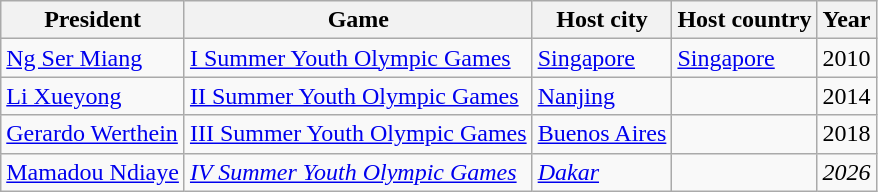<table class="wikitable">
<tr>
<th>President</th>
<th>Game</th>
<th>Host city</th>
<th>Host country</th>
<th>Year</th>
</tr>
<tr>
<td><a href='#'>Ng Ser Miang</a></td>
<td><a href='#'>I Summer Youth Olympic Games</a></td>
<td><a href='#'>Singapore</a></td>
<td> <a href='#'>Singapore</a></td>
<td>2010</td>
</tr>
<tr>
<td><a href='#'>Li Xueyong</a></td>
<td><a href='#'>II Summer Youth Olympic Games</a></td>
<td><a href='#'>Nanjing</a></td>
<td></td>
<td>2014</td>
</tr>
<tr>
<td><a href='#'>Gerardo Werthein</a></td>
<td><a href='#'>III Summer Youth Olympic Games</a></td>
<td><a href='#'>Buenos Aires</a></td>
<td></td>
<td>2018</td>
</tr>
<tr>
<td><a href='#'>Mamadou Ndiaye</a></td>
<td><em><a href='#'>IV Summer Youth Olympic Games</a></em></td>
<td><em><a href='#'>Dakar</a></em></td>
<td></td>
<td><em>2026</em></td>
</tr>
</table>
